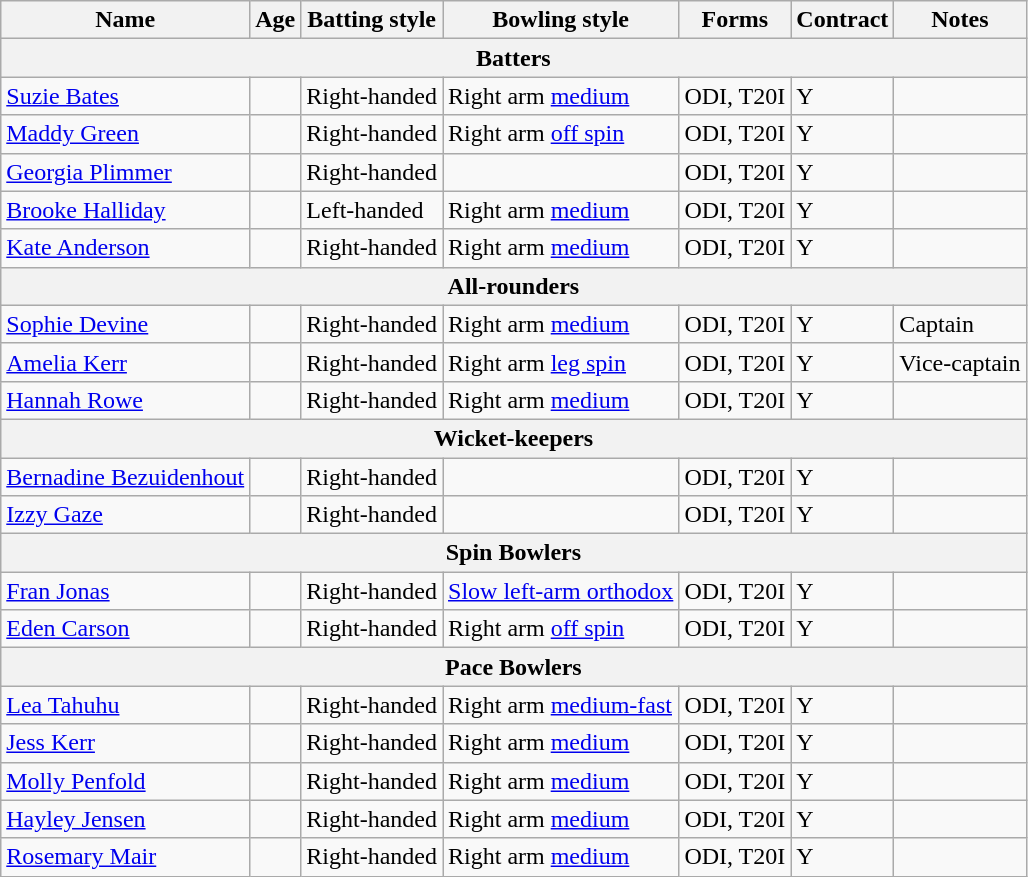<table class="wikitable" align=center>
<tr>
<th>Name</th>
<th>Age</th>
<th>Batting style</th>
<th>Bowling style</th>
<th>Forms</th>
<th>Contract</th>
<th>Notes</th>
</tr>
<tr>
<th colspan="7">Batters</th>
</tr>
<tr>
<td><a href='#'>Suzie Bates</a></td>
<td></td>
<td>Right-handed</td>
<td>Right arm <a href='#'>medium</a></td>
<td>ODI, T20I</td>
<td>Y</td>
<td></td>
</tr>
<tr>
<td><a href='#'>Maddy Green</a></td>
<td></td>
<td>Right-handed</td>
<td>Right arm <a href='#'>off spin</a></td>
<td>ODI, T20I</td>
<td>Y</td>
<td></td>
</tr>
<tr>
<td><a href='#'>Georgia Plimmer</a></td>
<td></td>
<td>Right-handed</td>
<td></td>
<td>ODI, T20I</td>
<td>Y</td>
<td></td>
</tr>
<tr>
<td><a href='#'>Brooke Halliday</a></td>
<td></td>
<td>Left-handed</td>
<td>Right arm <a href='#'>medium</a></td>
<td>ODI, T20I</td>
<td>Y</td>
<td></td>
</tr>
<tr>
<td><a href='#'>Kate Anderson</a></td>
<td></td>
<td>Right-handed</td>
<td>Right arm <a href='#'>medium</a></td>
<td>ODI, T20I</td>
<td>Y</td>
<td></td>
</tr>
<tr>
<th colspan="7">All-rounders</th>
</tr>
<tr>
<td><a href='#'>Sophie Devine</a></td>
<td></td>
<td>Right-handed</td>
<td>Right arm <a href='#'>medium</a></td>
<td>ODI, T20I</td>
<td>Y</td>
<td>Captain</td>
</tr>
<tr>
<td><a href='#'>Amelia Kerr</a></td>
<td></td>
<td>Right-handed</td>
<td>Right arm <a href='#'>leg spin</a></td>
<td>ODI, T20I</td>
<td>Y</td>
<td>Vice-captain</td>
</tr>
<tr>
<td><a href='#'>Hannah Rowe</a></td>
<td></td>
<td>Right-handed</td>
<td>Right arm <a href='#'>medium</a></td>
<td>ODI, T20I</td>
<td>Y</td>
<td></td>
</tr>
<tr>
<th colspan="7">Wicket-keepers</th>
</tr>
<tr>
<td><a href='#'>Bernadine Bezuidenhout</a></td>
<td></td>
<td>Right-handed</td>
<td></td>
<td>ODI, T20I</td>
<td>Y</td>
<td></td>
</tr>
<tr>
<td><a href='#'>Izzy Gaze</a></td>
<td></td>
<td>Right-handed</td>
<td></td>
<td>ODI, T20I</td>
<td>Y</td>
<td></td>
</tr>
<tr>
<th colspan="7">Spin Bowlers</th>
</tr>
<tr>
<td><a href='#'>Fran Jonas</a></td>
<td></td>
<td>Right-handed</td>
<td><a href='#'>Slow left-arm orthodox</a></td>
<td>ODI, T20I</td>
<td>Y</td>
<td></td>
</tr>
<tr>
<td><a href='#'>Eden Carson</a></td>
<td></td>
<td>Right-handed</td>
<td>Right arm <a href='#'>off spin</a></td>
<td>ODI, T20I</td>
<td>Y</td>
<td></td>
</tr>
<tr>
<th colspan="7">Pace Bowlers</th>
</tr>
<tr>
<td><a href='#'>Lea Tahuhu</a></td>
<td></td>
<td>Right-handed</td>
<td>Right arm <a href='#'>medium-fast</a></td>
<td>ODI, T20I</td>
<td>Y</td>
<td></td>
</tr>
<tr>
<td><a href='#'>Jess Kerr</a></td>
<td></td>
<td>Right-handed</td>
<td>Right arm <a href='#'>medium</a></td>
<td>ODI, T20I</td>
<td>Y</td>
<td></td>
</tr>
<tr>
<td><a href='#'>Molly Penfold</a></td>
<td></td>
<td>Right-handed</td>
<td>Right arm <a href='#'>medium</a></td>
<td>ODI, T20I</td>
<td>Y</td>
<td></td>
</tr>
<tr>
<td><a href='#'>Hayley Jensen</a></td>
<td></td>
<td>Right-handed</td>
<td>Right arm <a href='#'>medium</a></td>
<td>ODI, T20I</td>
<td>Y</td>
<td></td>
</tr>
<tr>
<td><a href='#'>Rosemary Mair</a></td>
<td></td>
<td>Right-handed</td>
<td>Right arm <a href='#'>medium</a></td>
<td>ODI, T20I</td>
<td>Y</td>
<td></td>
</tr>
</table>
